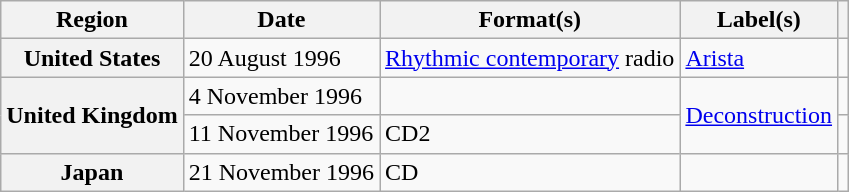<table class="wikitable plainrowheaders">
<tr>
<th scope="col">Region</th>
<th scope="col">Date</th>
<th scope="col">Format(s)</th>
<th scope="col">Label(s)</th>
<th scope="col"></th>
</tr>
<tr>
<th scope="row">United States</th>
<td>20 August 1996</td>
<td><a href='#'>Rhythmic contemporary</a> radio</td>
<td><a href='#'>Arista</a></td>
<td></td>
</tr>
<tr>
<th scope="row" rowspan="2">United Kingdom</th>
<td>4 November 1996</td>
<td></td>
<td rowspan="2"><a href='#'>Deconstruction</a></td>
<td></td>
</tr>
<tr>
<td>11 November 1996</td>
<td>CD2</td>
<td></td>
</tr>
<tr>
<th scope="row">Japan</th>
<td>21 November 1996</td>
<td>CD</td>
<td></td>
<td></td>
</tr>
</table>
